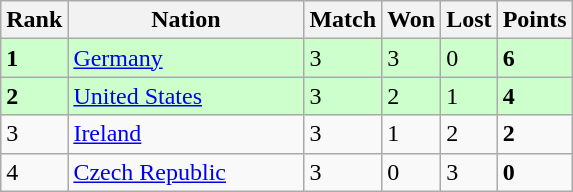<table class="wikitable">
<tr>
<th width=20>Rank</th>
<th width=150>Nation</th>
<th width=20>Match</th>
<th width=20>Won</th>
<th width=20>Lost</th>
<th width=20>Points</th>
</tr>
<tr bgcolor=ccffcc>
<td><strong>1</strong></td>
<td> <a href='#'>Germany</a></td>
<td>3</td>
<td>3</td>
<td>0</td>
<td><strong>6</strong></td>
</tr>
<tr bgcolor=ccffcc>
<td><strong>2</strong></td>
<td> <a href='#'>United States</a></td>
<td>3</td>
<td>2</td>
<td>1</td>
<td><strong>4</strong></td>
</tr>
<tr>
<td>3</td>
<td> <a href='#'>Ireland</a></td>
<td>3</td>
<td>1</td>
<td>2</td>
<td><strong>2</strong></td>
</tr>
<tr>
<td>4</td>
<td> <a href='#'>Czech Republic</a></td>
<td>3</td>
<td>0</td>
<td>3</td>
<td><strong>0</strong></td>
</tr>
</table>
